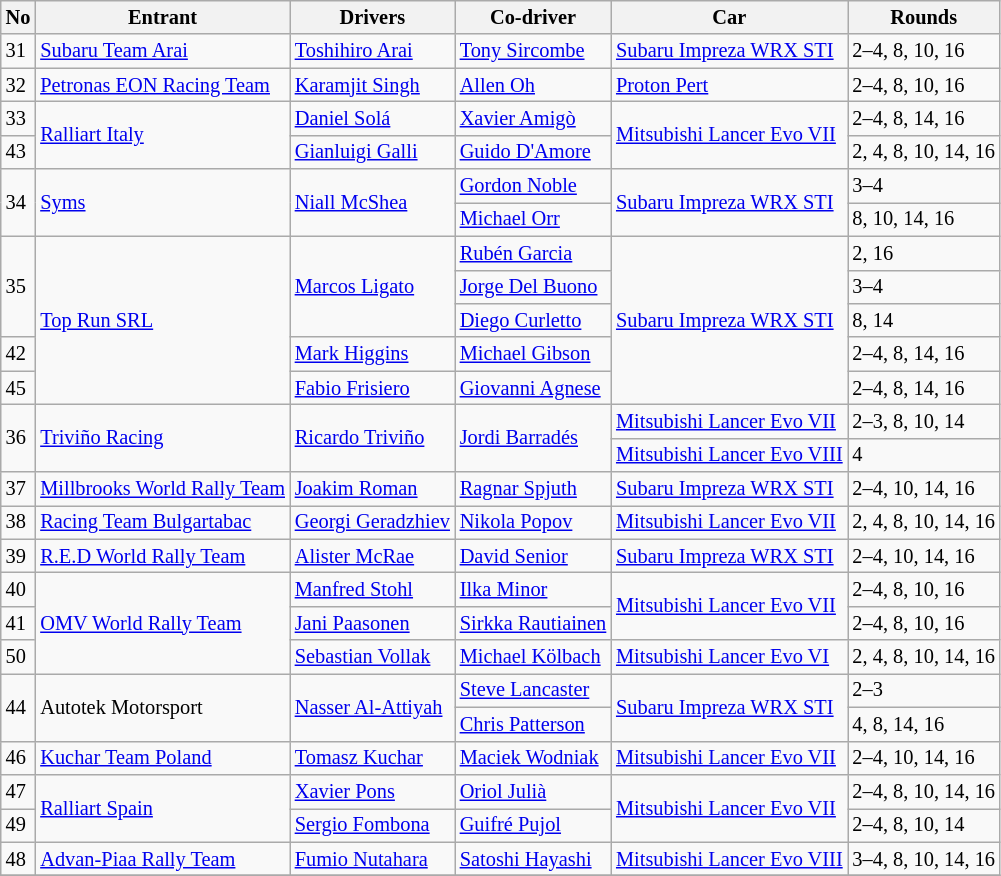<table class="wikitable" style="font-size: 85%">
<tr>
<th>No</th>
<th>Entrant</th>
<th>Drivers</th>
<th>Co-driver</th>
<th>Car</th>
<th>Rounds</th>
</tr>
<tr>
<td>31</td>
<td> <a href='#'>Subaru Team Arai</a></td>
<td> <a href='#'>Toshihiro Arai</a></td>
<td> <a href='#'>Tony Sircombe</a></td>
<td><a href='#'>Subaru Impreza WRX STI</a></td>
<td>2–4, 8, 10, 16</td>
</tr>
<tr>
<td>32</td>
<td> <a href='#'>Petronas EON Racing Team</a></td>
<td> <a href='#'>Karamjit Singh</a></td>
<td> <a href='#'>Allen Oh</a></td>
<td><a href='#'>Proton Pert</a></td>
<td>2–4, 8, 10, 16</td>
</tr>
<tr>
<td>33</td>
<td rowspan=2> <a href='#'>Ralliart Italy</a></td>
<td> <a href='#'>Daniel Solá</a></td>
<td> <a href='#'>Xavier Amigò</a></td>
<td rowspan=2><a href='#'>Mitsubishi Lancer Evo VII</a></td>
<td>2–4, 8, 14, 16</td>
</tr>
<tr>
<td>43</td>
<td> <a href='#'>Gianluigi Galli</a></td>
<td> <a href='#'>Guido D'Amore</a></td>
<td>2, 4, 8, 10, 14, 16</td>
</tr>
<tr>
<td rowspan=2>34</td>
<td rowspan=2> <a href='#'>Syms</a></td>
<td rowspan=2> <a href='#'>Niall McShea</a></td>
<td> <a href='#'>Gordon Noble</a></td>
<td rowspan=2><a href='#'>Subaru Impreza WRX STI</a></td>
<td>3–4</td>
</tr>
<tr>
<td> <a href='#'>Michael Orr</a></td>
<td>8, 10, 14, 16</td>
</tr>
<tr>
<td rowspan=3>35</td>
<td rowspan=5> <a href='#'>Top Run SRL</a></td>
<td rowspan=3> <a href='#'>Marcos Ligato</a></td>
<td> <a href='#'>Rubén Garcia</a></td>
<td rowspan=5><a href='#'>Subaru Impreza WRX STI</a></td>
<td>2, 16</td>
</tr>
<tr>
<td> <a href='#'>Jorge Del Buono</a></td>
<td>3–4</td>
</tr>
<tr>
<td> <a href='#'>Diego Curletto</a></td>
<td>8, 14</td>
</tr>
<tr>
<td>42</td>
<td> <a href='#'>Mark Higgins</a></td>
<td> <a href='#'>Michael Gibson</a></td>
<td>2–4, 8, 14, 16</td>
</tr>
<tr>
<td>45</td>
<td> <a href='#'>Fabio Frisiero</a></td>
<td> <a href='#'>Giovanni Agnese</a></td>
<td>2–4, 8, 14, 16</td>
</tr>
<tr>
<td rowspan=2>36</td>
<td rowspan=2> <a href='#'>Triviño Racing</a></td>
<td rowspan=2> <a href='#'>Ricardo Triviño</a></td>
<td rowspan=2> <a href='#'>Jordi Barradés</a></td>
<td><a href='#'>Mitsubishi Lancer Evo VII</a></td>
<td>2–3, 8, 10, 14</td>
</tr>
<tr>
<td><a href='#'>Mitsubishi Lancer Evo VIII</a></td>
<td>4</td>
</tr>
<tr>
<td>37</td>
<td> <a href='#'>Millbrooks World Rally Team</a></td>
<td> <a href='#'>Joakim Roman</a></td>
<td> <a href='#'>Ragnar Spjuth</a></td>
<td><a href='#'>Subaru Impreza WRX STI</a></td>
<td>2–4, 10, 14, 16</td>
</tr>
<tr>
<td>38</td>
<td> <a href='#'>Racing Team Bulgartabac</a></td>
<td> <a href='#'>Georgi Geradzhiev</a></td>
<td> <a href='#'>Nikola Popov</a></td>
<td><a href='#'>Mitsubishi Lancer Evo VII</a></td>
<td>2, 4, 8, 10, 14, 16</td>
</tr>
<tr>
<td>39</td>
<td> <a href='#'>R.E.D World Rally Team</a></td>
<td> <a href='#'>Alister McRae</a></td>
<td> <a href='#'>David Senior</a></td>
<td><a href='#'>Subaru Impreza WRX STI</a></td>
<td>2–4, 10, 14, 16</td>
</tr>
<tr>
<td>40</td>
<td rowspan=3> <a href='#'>OMV World Rally Team</a></td>
<td> <a href='#'>Manfred Stohl</a></td>
<td> <a href='#'>Ilka Minor</a></td>
<td rowspan=2><a href='#'>Mitsubishi Lancer Evo VII</a></td>
<td>2–4, 8, 10, 16</td>
</tr>
<tr>
<td>41</td>
<td> <a href='#'>Jani Paasonen</a></td>
<td> <a href='#'>Sirkka Rautiainen</a></td>
<td>2–4, 8, 10, 16</td>
</tr>
<tr>
<td>50</td>
<td> <a href='#'>Sebastian Vollak</a></td>
<td> <a href='#'>Michael Kölbach</a></td>
<td><a href='#'>Mitsubishi Lancer Evo VI</a></td>
<td>2, 4, 8, 10, 14, 16</td>
</tr>
<tr>
<td rowspan=2>44</td>
<td rowspan=2> Autotek Motorsport</td>
<td rowspan=2> <a href='#'>Nasser Al-Attiyah</a></td>
<td> <a href='#'>Steve Lancaster</a></td>
<td rowspan=2><a href='#'>Subaru Impreza WRX STI</a></td>
<td>2–3</td>
</tr>
<tr>
<td> <a href='#'>Chris Patterson</a></td>
<td>4, 8, 14, 16</td>
</tr>
<tr>
<td>46</td>
<td> <a href='#'>Kuchar Team Poland</a></td>
<td> <a href='#'>Tomasz Kuchar</a></td>
<td> <a href='#'>Maciek Wodniak</a></td>
<td><a href='#'>Mitsubishi Lancer Evo VII</a></td>
<td>2–4, 10, 14, 16</td>
</tr>
<tr>
<td>47</td>
<td rowspan=2> <a href='#'>Ralliart Spain</a></td>
<td> <a href='#'>Xavier Pons</a></td>
<td> <a href='#'>Oriol Julià</a></td>
<td rowspan=2><a href='#'>Mitsubishi Lancer Evo VII</a></td>
<td>2–4, 8, 10, 14, 16</td>
</tr>
<tr>
<td>49</td>
<td> <a href='#'>Sergio Fombona</a></td>
<td> <a href='#'>Guifré Pujol</a></td>
<td>2–4, 8, 10, 14</td>
</tr>
<tr>
<td>48</td>
<td> <a href='#'>Advan-Piaa Rally Team</a></td>
<td> <a href='#'>Fumio Nutahara</a></td>
<td> <a href='#'>Satoshi Hayashi</a></td>
<td><a href='#'>Mitsubishi Lancer Evo VIII</a></td>
<td>3–4, 8, 10, 14, 16</td>
</tr>
<tr>
</tr>
</table>
